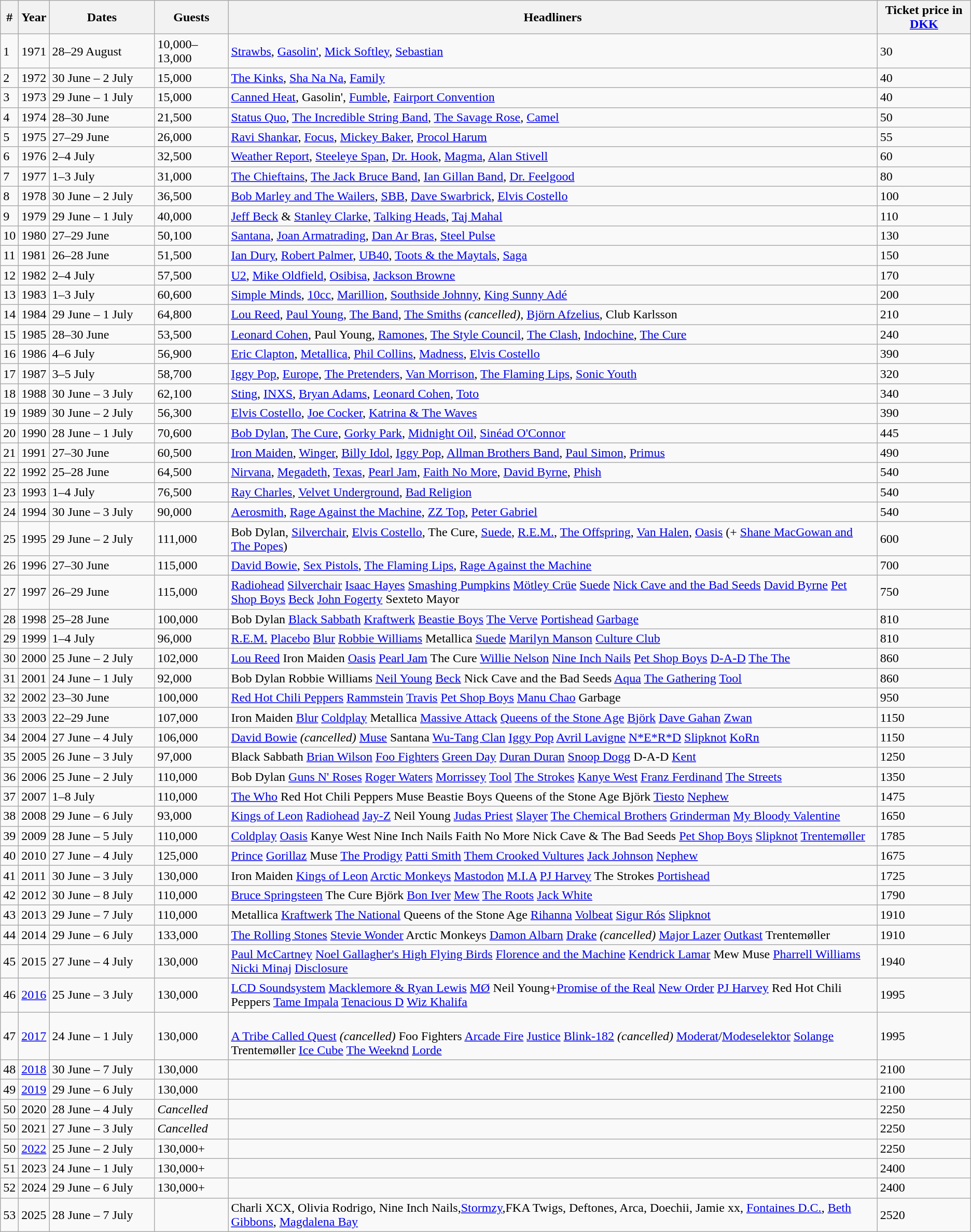<table class="wikitable sortable">
<tr>
<th>#</th>
<th>Year</th>
<th style="width:8em">Dates</th>
<th>Guests</th>
<th class="unsortable">Headliners</th>
<th>Ticket price in <a href='#'>DKK</a></th>
</tr>
<tr>
<td>1</td>
<td>1971</td>
<td>28–29 August</td>
<td>10,000–13,000</td>
<td><a href='#'>Strawbs</a>, <a href='#'>Gasolin'</a>, <a href='#'>Mick Softley</a>, <a href='#'>Sebastian</a></td>
<td>30</td>
</tr>
<tr>
<td>2</td>
<td>1972</td>
<td>30 June – 2 July</td>
<td>15,000</td>
<td><a href='#'>The Kinks</a>, <a href='#'>Sha Na Na</a>, <a href='#'>Family</a></td>
<td>40</td>
</tr>
<tr>
<td>3</td>
<td>1973</td>
<td>29 June – 1 July</td>
<td>15,000</td>
<td><a href='#'>Canned Heat</a>, Gasolin', <a href='#'>Fumble</a>, <a href='#'>Fairport Convention</a></td>
<td>40</td>
</tr>
<tr>
<td>4</td>
<td>1974</td>
<td>28–30 June</td>
<td>21,500</td>
<td><a href='#'>Status Quo</a>, <a href='#'>The Incredible String Band</a>, <a href='#'>The Savage Rose</a>, <a href='#'>Camel</a></td>
<td>50</td>
</tr>
<tr>
<td>5</td>
<td>1975</td>
<td>27–29 June</td>
<td>26,000</td>
<td><a href='#'>Ravi Shankar</a>, <a href='#'>Focus</a>, <a href='#'>Mickey Baker</a>, <a href='#'>Procol Harum</a></td>
<td>55</td>
</tr>
<tr>
<td>6</td>
<td>1976</td>
<td>2–4 July</td>
<td>32,500</td>
<td><a href='#'>Weather Report</a>, <a href='#'>Steeleye Span</a>, <a href='#'>Dr. Hook</a>, <a href='#'>Magma</a>, <a href='#'>Alan Stivell</a></td>
<td>60</td>
</tr>
<tr>
<td>7</td>
<td>1977</td>
<td>1–3 July</td>
<td>31,000</td>
<td><a href='#'>The Chieftains</a>, <a href='#'>The Jack Bruce Band</a>, <a href='#'>Ian Gillan Band</a>, <a href='#'>Dr. Feelgood</a></td>
<td>80</td>
</tr>
<tr>
<td>8</td>
<td>1978</td>
<td>30 June – 2 July</td>
<td>36,500</td>
<td><a href='#'>Bob Marley and The Wailers</a>, <a href='#'>SBB</a>, <a href='#'>Dave Swarbrick</a>, <a href='#'>Elvis Costello</a></td>
<td>100</td>
</tr>
<tr>
<td>9</td>
<td>1979</td>
<td>29 June – 1 July</td>
<td>40,000</td>
<td><a href='#'>Jeff Beck</a> & <a href='#'>Stanley Clarke</a>, <a href='#'>Talking Heads</a>, <a href='#'>Taj Mahal</a></td>
<td>110</td>
</tr>
<tr>
<td>10</td>
<td>1980</td>
<td>27–29 June</td>
<td>50,100</td>
<td><a href='#'>Santana</a>, <a href='#'>Joan Armatrading</a>, <a href='#'>Dan Ar Bras</a>, <a href='#'>Steel Pulse</a></td>
<td>130</td>
</tr>
<tr>
<td>11</td>
<td>1981</td>
<td>26–28 June</td>
<td>51,500</td>
<td><a href='#'>Ian Dury</a>, <a href='#'>Robert Palmer</a>, <a href='#'>UB40</a>, <a href='#'>Toots & the Maytals</a>, <a href='#'>Saga</a></td>
<td>150</td>
</tr>
<tr>
<td>12</td>
<td>1982</td>
<td>2–4 July</td>
<td>57,500</td>
<td><a href='#'>U2</a>, <a href='#'>Mike Oldfield</a>, <a href='#'>Osibisa</a>, <a href='#'>Jackson Browne</a></td>
<td>170</td>
</tr>
<tr>
<td>13</td>
<td>1983</td>
<td>1–3 July</td>
<td>60,600</td>
<td><a href='#'>Simple Minds</a>, <a href='#'>10cc</a>, <a href='#'>Marillion</a>, <a href='#'>Southside Johnny</a>, <a href='#'>King Sunny Adé</a></td>
<td>200</td>
</tr>
<tr>
<td>14</td>
<td>1984</td>
<td>29 June – 1 July</td>
<td>64,800</td>
<td><a href='#'>Lou Reed</a>, <a href='#'>Paul Young</a>, <a href='#'>The Band</a>, <a href='#'>The Smiths</a> <em>(cancelled)</em>, <a href='#'>Björn Afzelius</a>, Club Karlsson</td>
<td>210</td>
</tr>
<tr>
<td>15</td>
<td>1985</td>
<td>28–30 June</td>
<td>53,500</td>
<td><a href='#'>Leonard Cohen</a>, Paul Young, <a href='#'>Ramones</a>, <a href='#'>The Style Council</a>, <a href='#'>The Clash</a>, <a href='#'>Indochine</a>, <a href='#'>The Cure</a></td>
<td>240</td>
</tr>
<tr>
<td>16</td>
<td>1986</td>
<td>4–6 July</td>
<td>56,900</td>
<td><a href='#'>Eric Clapton</a>, <a href='#'>Metallica</a>, <a href='#'>Phil Collins</a>, <a href='#'>Madness</a>, <a href='#'>Elvis Costello</a></td>
<td>390</td>
</tr>
<tr>
<td>17</td>
<td>1987</td>
<td>3–5 July</td>
<td>58,700</td>
<td><a href='#'>Iggy Pop</a>, <a href='#'>Europe</a>, <a href='#'>The Pretenders</a>, <a href='#'>Van Morrison</a>, <a href='#'>The Flaming Lips</a>, <a href='#'>Sonic Youth</a></td>
<td>320</td>
</tr>
<tr>
<td>18</td>
<td>1988</td>
<td>30 June – 3 July</td>
<td>62,100</td>
<td><a href='#'>Sting</a>, <a href='#'>INXS</a>, <a href='#'>Bryan Adams</a>, <a href='#'>Leonard Cohen</a>, <a href='#'>Toto</a></td>
<td>340</td>
</tr>
<tr>
<td>19</td>
<td>1989</td>
<td>30 June – 2 July</td>
<td>56,300</td>
<td><a href='#'>Elvis Costello</a>, <a href='#'>Joe Cocker</a>, <a href='#'>Katrina & The Waves</a></td>
<td>390</td>
</tr>
<tr>
<td>20</td>
<td>1990</td>
<td>28 June – 1 July</td>
<td>70,600</td>
<td><a href='#'>Bob Dylan</a>, <a href='#'>The Cure</a>, <a href='#'>Gorky Park</a>, <a href='#'>Midnight Oil</a>, <a href='#'>Sinéad O'Connor</a></td>
<td>445</td>
</tr>
<tr>
<td>21</td>
<td>1991</td>
<td>27–30 June</td>
<td>60,500</td>
<td><a href='#'>Iron Maiden</a>, <a href='#'>Winger</a>, <a href='#'>Billy Idol</a>, <a href='#'>Iggy Pop</a>, <a href='#'>Allman Brothers Band</a>, <a href='#'>Paul Simon</a>, <a href='#'>Primus</a></td>
<td>490</td>
</tr>
<tr>
<td>22</td>
<td>1992</td>
<td>25–28 June</td>
<td>64,500</td>
<td><a href='#'>Nirvana</a>, <a href='#'>Megadeth</a>, <a href='#'>Texas</a>, <a href='#'>Pearl Jam</a>, <a href='#'>Faith No More</a>, <a href='#'>David Byrne</a>, <a href='#'>Phish</a></td>
<td>540</td>
</tr>
<tr>
<td>23</td>
<td>1993</td>
<td>1–4 July</td>
<td>76,500</td>
<td><a href='#'>Ray Charles</a>, <a href='#'>Velvet Underground</a>, <a href='#'>Bad Religion</a></td>
<td>540</td>
</tr>
<tr>
<td>24</td>
<td>1994</td>
<td>30 June – 3 July</td>
<td>90,000</td>
<td><a href='#'>Aerosmith</a>, <a href='#'>Rage Against the Machine</a>, <a href='#'>ZZ Top</a>, <a href='#'>Peter Gabriel</a></td>
<td>540</td>
</tr>
<tr>
<td>25</td>
<td>1995</td>
<td>29 June – 2 July</td>
<td>111,000</td>
<td>Bob Dylan, <a href='#'>Silverchair</a>, <a href='#'>Elvis Costello</a>, The Cure, <a href='#'>Suede</a>, <a href='#'>R.E.M.</a>, <a href='#'>The Offspring</a>, <a href='#'>Van Halen</a>, <a href='#'>Oasis</a> (+ <a href='#'>Shane MacGowan and The Popes</a>)</td>
<td>600</td>
</tr>
<tr>
<td>26</td>
<td>1996</td>
<td>27–30 June</td>
<td>115,000</td>
<td><a href='#'>David Bowie</a>, <a href='#'>Sex Pistols</a>, <a href='#'>The Flaming Lips</a>, <a href='#'>Rage Against the Machine</a></td>
<td>700</td>
</tr>
<tr>
<td>27</td>
<td>1997</td>
<td>26–29 June</td>
<td>115,000</td>
<td><a href='#'>Radiohead</a>  <a href='#'>Silverchair</a>  <a href='#'>Isaac Hayes</a>  <a href='#'>Smashing Pumpkins</a>  <a href='#'>Mötley Crüe</a>  <a href='#'>Suede</a>  <a href='#'>Nick Cave and the Bad Seeds</a>  <a href='#'>David Byrne</a>  <a href='#'>Pet Shop Boys</a>  <a href='#'>Beck</a>  <a href='#'>John Fogerty</a>  Sexteto Mayor</td>
<td>750</td>
</tr>
<tr>
<td>28</td>
<td>1998</td>
<td>25–28 June</td>
<td>100,000</td>
<td>Bob Dylan  <a href='#'>Black Sabbath</a>  <a href='#'>Kraftwerk</a>  <a href='#'>Beastie Boys</a>  <a href='#'>The Verve</a>  <a href='#'>Portishead</a>  <a href='#'>Garbage</a></td>
<td>810</td>
</tr>
<tr>
<td>29</td>
<td>1999</td>
<td>1–4 July</td>
<td>96,000</td>
<td><a href='#'>R.E.M.</a>  <a href='#'>Placebo</a>  <a href='#'>Blur</a>  <a href='#'>Robbie Williams</a>  Metallica  <a href='#'>Suede</a>  <a href='#'>Marilyn Manson</a>  <a href='#'>Culture Club</a></td>
<td>810</td>
</tr>
<tr>
<td>30</td>
<td>2000</td>
<td>25 June – 2 July</td>
<td>102,000</td>
<td><a href='#'>Lou Reed</a>  Iron Maiden  <a href='#'>Oasis</a>  <a href='#'>Pearl Jam</a>  The Cure  <a href='#'>Willie Nelson</a>  <a href='#'>Nine Inch Nails</a>  <a href='#'>Pet Shop Boys</a>  <a href='#'>D-A-D</a>  <a href='#'>The The</a></td>
<td>860</td>
</tr>
<tr>
<td>31</td>
<td>2001</td>
<td>24 June – 1 July</td>
<td>92,000</td>
<td>Bob Dylan  Robbie Williams  <a href='#'>Neil Young</a>  <a href='#'>Beck</a>  Nick Cave and the Bad Seeds  <a href='#'>Aqua</a>  <a href='#'>The Gathering</a>  <a href='#'>Tool</a></td>
<td>860</td>
</tr>
<tr>
<td>32</td>
<td>2002</td>
<td>23–30 June</td>
<td>100,000</td>
<td><a href='#'>Red Hot Chili Peppers</a>  <a href='#'>Rammstein</a>  <a href='#'>Travis</a>  <a href='#'>Pet Shop Boys</a>  <a href='#'>Manu Chao</a>  Garbage</td>
<td>950</td>
</tr>
<tr>
<td>33</td>
<td>2003</td>
<td>22–29 June</td>
<td>107,000</td>
<td>Iron Maiden  <a href='#'>Blur</a>  <a href='#'>Coldplay</a>  Metallica  <a href='#'>Massive Attack</a>  <a href='#'>Queens of the Stone Age</a>  <a href='#'>Björk</a>  <a href='#'>Dave Gahan</a>  <a href='#'>Zwan</a></td>
<td>1150</td>
</tr>
<tr>
<td>34</td>
<td>2004</td>
<td>27 June – 4 July</td>
<td>106,000</td>
<td><a href='#'>David Bowie</a> <em>(cancelled)</em>  <a href='#'>Muse</a>  Santana  <a href='#'>Wu-Tang Clan</a>  <a href='#'>Iggy Pop</a>  <a href='#'>Avril Lavigne</a>  <a href='#'>N*E*R*D</a>  <a href='#'>Slipknot</a>  <a href='#'>KoRn</a></td>
<td>1150</td>
</tr>
<tr>
<td>35</td>
<td>2005</td>
<td>26 June – 3 July</td>
<td>97,000</td>
<td>Black Sabbath  <a href='#'>Brian Wilson</a>  <a href='#'>Foo Fighters</a>  <a href='#'>Green Day</a>  <a href='#'>Duran Duran</a>  <a href='#'>Snoop Dogg</a>  D-A-D  <a href='#'>Kent</a></td>
<td>1250</td>
</tr>
<tr>
<td>36</td>
<td>2006</td>
<td>25 June – 2 July</td>
<td>110,000</td>
<td>Bob Dylan  <a href='#'>Guns N' Roses</a>  <a href='#'>Roger Waters</a>  <a href='#'>Morrissey</a>  <a href='#'>Tool</a>  <a href='#'>The Strokes</a>  <a href='#'>Kanye West</a>  <a href='#'>Franz Ferdinand</a>  <a href='#'>The Streets</a></td>
<td>1350</td>
</tr>
<tr>
<td>37</td>
<td>2007</td>
<td>1–8 July</td>
<td>110,000</td>
<td><a href='#'>The Who</a>  Red Hot Chili Peppers  Muse  Beastie Boys  Queens of the Stone Age  Björk  <a href='#'>Tiesto</a> <a href='#'>Nephew</a></td>
<td>1475</td>
</tr>
<tr>
<td>38</td>
<td>2008</td>
<td>29 June – 6 July</td>
<td>93,000</td>
<td><a href='#'>Kings of Leon</a>   <a href='#'>Radiohead</a>   <a href='#'>Jay-Z</a>  Neil Young  <a href='#'>Judas Priest</a>  <a href='#'>Slayer</a>  <a href='#'>The Chemical Brothers</a>  <a href='#'>Grinderman</a>  <a href='#'>My Bloody Valentine</a></td>
<td>1650</td>
</tr>
<tr>
<td>39</td>
<td>2009</td>
<td>28 June – 5 July</td>
<td>110,000</td>
<td><a href='#'>Coldplay</a>  <a href='#'>Oasis</a>  Kanye West  Nine Inch Nails  Faith No More  Nick Cave & The Bad Seeds  <a href='#'>Pet Shop Boys</a>  <a href='#'>Slipknot</a>  <a href='#'>Trentemøller</a></td>
<td>1785</td>
</tr>
<tr>
<td>40</td>
<td>2010</td>
<td>27 June – 4 July</td>
<td>125,000</td>
<td><a href='#'>Prince</a>  <a href='#'>Gorillaz</a>  Muse  <a href='#'>The Prodigy</a>  <a href='#'>Patti Smith</a>  <a href='#'>Them Crooked Vultures</a>  <a href='#'>Jack Johnson</a>  <a href='#'>Nephew</a></td>
<td>1675</td>
</tr>
<tr>
<td>41</td>
<td>2011</td>
<td>30 June – 3 July</td>
<td>130,000</td>
<td>Iron Maiden  <a href='#'>Kings of Leon</a>  <a href='#'>Arctic Monkeys</a>  <a href='#'>Mastodon</a>  <a href='#'>M.I.A</a>  <a href='#'>PJ Harvey</a>  The Strokes   <a href='#'>Portishead</a></td>
<td>1725</td>
</tr>
<tr>
<td>42</td>
<td>2012</td>
<td>30 June – 8 July</td>
<td>110,000</td>
<td><a href='#'>Bruce Springsteen</a>  The Cure  Björk  <a href='#'>Bon Iver</a>  <a href='#'>Mew</a>  <a href='#'>The Roots</a>  <a href='#'>Jack White</a></td>
<td>1790</td>
</tr>
<tr>
<td>43</td>
<td>2013</td>
<td>29 June – 7 July</td>
<td>110,000</td>
<td>Metallica  <a href='#'>Kraftwerk</a>  <a href='#'>The National</a>  Queens of the Stone Age  <a href='#'>Rihanna</a>  <a href='#'>Volbeat</a>  <a href='#'>Sigur Rós</a>  <a href='#'>Slipknot</a></td>
<td>1910</td>
</tr>
<tr>
<td>44</td>
<td>2014</td>
<td>29 June – 6 July</td>
<td>133,000</td>
<td><a href='#'>The Rolling Stones</a>  <a href='#'>Stevie Wonder</a>  Arctic Monkeys  <a href='#'>Damon Albarn</a>  <a href='#'>Drake</a> <em>(cancelled)</em>  <a href='#'>Major Lazer</a>  <a href='#'>Outkast</a>   Trentemøller</td>
<td>1910</td>
</tr>
<tr>
<td>45</td>
<td>2015</td>
<td>27 June – 4 July</td>
<td>130,000</td>
<td><a href='#'>Paul McCartney</a>  <a href='#'>Noel Gallagher's High Flying Birds</a>  <a href='#'>Florence and the Machine</a>  <a href='#'>Kendrick Lamar</a>  Mew  Muse  <a href='#'>Pharrell Williams</a>  <a href='#'>Nicki Minaj</a>  <a href='#'>Disclosure</a></td>
<td>1940</td>
</tr>
<tr>
<td>46</td>
<td><a href='#'>2016</a></td>
<td>25 June – 3 July</td>
<td>130,000</td>
<td><a href='#'>LCD Soundsystem</a>  <a href='#'>Macklemore & Ryan Lewis</a>  <a href='#'>MØ</a>  Neil Young+<a href='#'>Promise of the Real</a>  <a href='#'>New Order</a>  <a href='#'>PJ Harvey</a>  Red Hot Chili Peppers  <a href='#'>Tame Impala</a>  <a href='#'>Tenacious D</a>  <a href='#'>Wiz Khalifa</a></td>
<td>1995</td>
</tr>
<tr>
<td>47</td>
<td><a href='#'>2017</a></td>
<td>24 June – 1 July</td>
<td>130,000</td>
<td><br><a href='#'>A Tribe Called Quest</a> <em>(cancelled)</em>  Foo Fighters   <a href='#'>Arcade Fire</a>  <a href='#'>Justice</a>  <a href='#'>Blink-182</a> <em>(cancelled)</em>  <a href='#'>Moderat</a>/<a href='#'>Modeselektor</a>  <a href='#'>Solange</a>  Trentemøller  <a href='#'>Ice Cube</a>  <a href='#'>The Weeknd</a>  <a href='#'>Lorde</a></td>
<td>1995</td>
</tr>
<tr>
<td>48</td>
<td><a href='#'>2018</a></td>
<td>30 June – 7 July</td>
<td>130,000</td>
<td></td>
<td>2100</td>
</tr>
<tr>
<td>49</td>
<td><a href='#'>2019</a></td>
<td>29 June – 6 July</td>
<td>130,000</td>
<td></td>
<td>2100</td>
</tr>
<tr>
<td>50</td>
<td>2020</td>
<td>28 June – 4 July</td>
<td><em>Cancelled</em></td>
<td></td>
<td>2250</td>
</tr>
<tr>
<td>50</td>
<td>2021</td>
<td>27 June – 3 July</td>
<td><em>Cancelled</em></td>
<td></td>
<td>2250</td>
</tr>
<tr>
<td>50</td>
<td><a href='#'>2022</a></td>
<td>25 June – 2 July</td>
<td>130,000+</td>
<td></td>
<td>2250</td>
</tr>
<tr>
<td>51</td>
<td>2023</td>
<td>24 June – 1 July</td>
<td>130,000+</td>
<td></td>
<td>2400</td>
</tr>
<tr>
<td>52</td>
<td>2024</td>
<td>29 June – 6 July</td>
<td>130,000+</td>
<td></td>
<td>2400</td>
</tr>
<tr>
<td>53</td>
<td>2025</td>
<td>28 June – 7 July</td>
<td></td>
<td>Charli XCX, Olivia Rodrigo, Nine Inch Nails,<a href='#'>Stormzy</a>,FKA Twigs, Deftones, Arca, Doechii, Jamie xx, <a href='#'>Fontaines D.C.</a>, <a href='#'>Beth Gibbons</a>, <a href='#'>Magdalena Bay</a></td>
<td>2520</td>
</tr>
</table>
